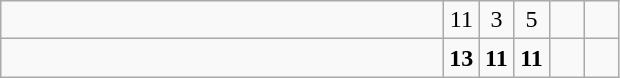<table class="wikitable">
<tr>
<td style="width:18em"></td>
<td align=center style="width:1em">11</td>
<td align=center style="width:1em">3</td>
<td align=center style="width:1em">5</td>
<td align=center style="width:1em"></td>
<td align=center style="width:1em"></td>
</tr>
<tr>
<td style="width:18em"></td>
<td align=center style="width:1em"><strong>13</strong></td>
<td align=center style="width:1em"><strong>11</strong></td>
<td align=center style="width:1em"><strong>11</strong></td>
<td align=center style="width:1em"></td>
<td align=center style="width:1em"></td>
</tr>
</table>
